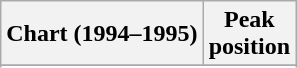<table class="wikitable sortable plainrowheaders" style="text-align:center">
<tr>
<th scope="col">Chart (1994–1995)</th>
<th scope="col">Peak<br>position</th>
</tr>
<tr>
</tr>
<tr>
</tr>
<tr>
</tr>
<tr>
</tr>
<tr>
</tr>
<tr>
</tr>
<tr>
</tr>
<tr>
</tr>
<tr>
</tr>
<tr>
</tr>
</table>
